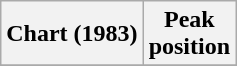<table class="wikitable plainrowheaders" style="text-align:center">
<tr>
<th scope="col">Chart (1983)</th>
<th scope="col">Peak<br>position</th>
</tr>
<tr>
</tr>
</table>
